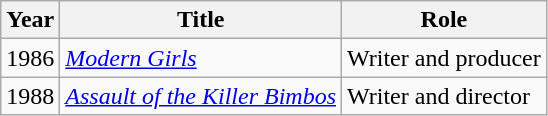<table class="wikitable">
<tr>
<th>Year</th>
<th>Title</th>
<th>Role</th>
</tr>
<tr>
<td>1986</td>
<td><em><a href='#'>Modern Girls</a></em></td>
<td>Writer and producer</td>
</tr>
<tr>
<td>1988</td>
<td><em><a href='#'>Assault of the Killer Bimbos</a></em></td>
<td>Writer and director</td>
</tr>
</table>
